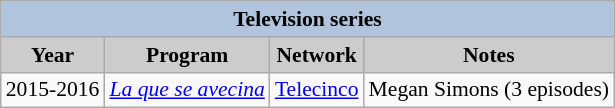<table class="wikitable" style="font-size: 90%;">
<tr>
<th colspan=4 style="background:#B0C4DE;">Television series</th>
</tr>
<tr>
<th style="background: #CCCCCC;">Year</th>
<th style="background: #CCCCCC;">Program</th>
<th style="background: #CCCCCC;">Network</th>
<th style="background: #CCCCCC;">Notes</th>
</tr>
<tr>
<td>2015-2016</td>
<td><em><a href='#'>La que se avecina</a></em></td>
<td><a href='#'>Telecinco</a></td>
<td>Megan Simons (3 episodes)</td>
</tr>
</table>
